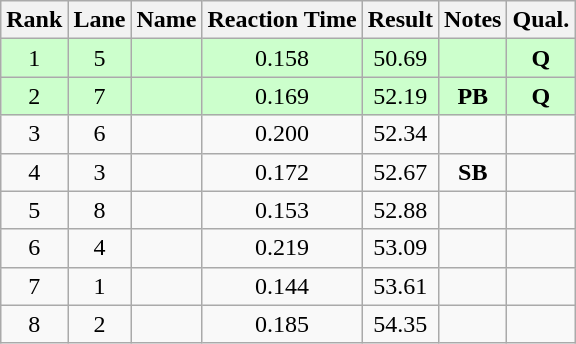<table class="wikitable" style="text-align:center">
<tr>
<th>Rank</th>
<th>Lane</th>
<th>Name</th>
<th>Reaction Time</th>
<th>Result</th>
<th>Notes</th>
<th>Qual.</th>
</tr>
<tr bgcolor=ccffcc>
<td>1</td>
<td>5</td>
<td align="left"></td>
<td>0.158</td>
<td>50.69</td>
<td></td>
<td><strong>Q</strong></td>
</tr>
<tr bgcolor=ccffcc>
<td>2</td>
<td>7</td>
<td align="left"></td>
<td>0.169</td>
<td>52.19</td>
<td><strong>PB</strong></td>
<td><strong>Q</strong></td>
</tr>
<tr>
<td>3</td>
<td>6</td>
<td align="left"></td>
<td>0.200</td>
<td>52.34</td>
<td></td>
<td></td>
</tr>
<tr>
<td>4</td>
<td>3</td>
<td align="left"></td>
<td>0.172</td>
<td>52.67</td>
<td><strong>SB</strong></td>
<td></td>
</tr>
<tr>
<td>5</td>
<td>8</td>
<td align="left"></td>
<td>0.153</td>
<td>52.88</td>
<td></td>
<td></td>
</tr>
<tr>
<td>6</td>
<td>4</td>
<td align="left"></td>
<td>0.219</td>
<td>53.09</td>
<td></td>
<td></td>
</tr>
<tr>
<td>7</td>
<td>1</td>
<td align="left"></td>
<td>0.144</td>
<td>53.61</td>
<td></td>
<td></td>
</tr>
<tr>
<td>8</td>
<td>2</td>
<td align="left"></td>
<td>0.185</td>
<td>54.35</td>
<td></td>
<td></td>
</tr>
</table>
